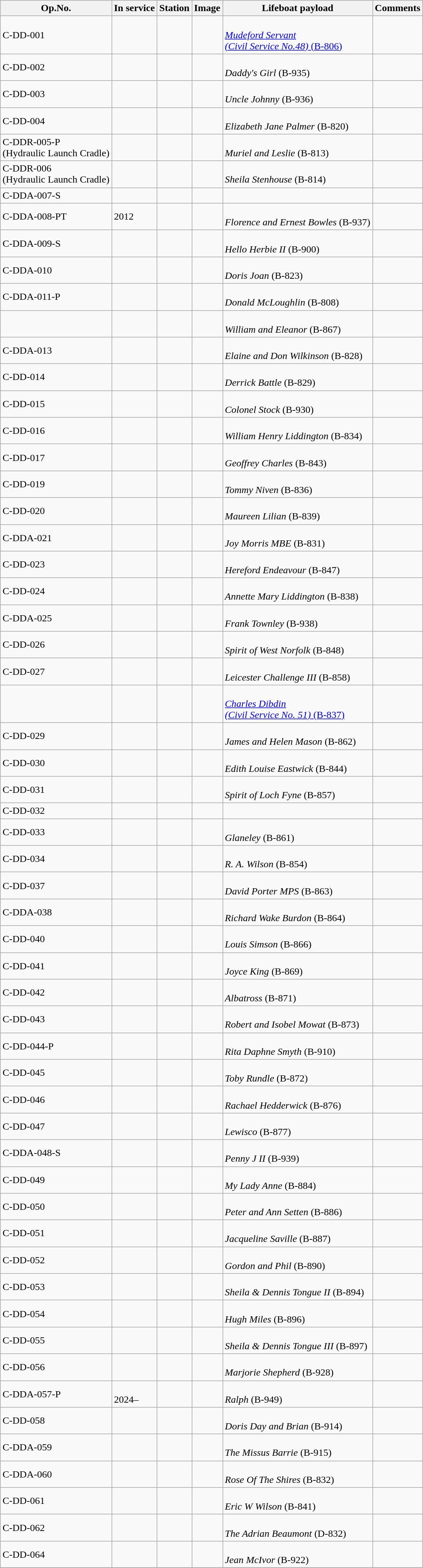<table class="wikitable">
<tr>
<th>Op.No.</th>
<th>In service</th>
<th>Station</th>
<th>Image</th>
<th>Lifeboat payload</th>
<th>Comments</th>
</tr>
<tr>
<td>C-DD-001</td>
<td></td>
<td></td>
<td></td>
<td><br><a href='#'><em>Mudeford Servant<br>(Civil Service No.48)</em> (B-806)</a></td>
<td></td>
</tr>
<tr>
<td>C-DD-002</td>
<td></td>
<td></td>
<td></td>
<td><br><em>Daddy's Girl</em> (B-935)</td>
<td></td>
</tr>
<tr>
<td>C-DD-003</td>
<td></td>
<td></td>
<td></td>
<td><br><em>Uncle Johnny</em> (B-936)</td>
<td></td>
</tr>
<tr>
<td>C-DD-004</td>
<td></td>
<td></td>
<td></td>
<td><br><em>Elizabeth Jane Palmer</em> (B-820)</td>
<td></td>
</tr>
<tr>
<td>C-DDR-005-P <br>(Hydraulic Launch Cradle)</td>
<td></td>
<td></td>
<td></td>
<td><br><em>Muriel and Leslie</em> (B-813)</td>
<td></td>
</tr>
<tr>
<td>C-DDR-006 <br>(Hydraulic Launch Cradle)</td>
<td></td>
<td></td>
<td></td>
<td><br><em>Sheila Stenhouse</em> (B-814)</td>
<td></td>
</tr>
<tr>
<td>C-DDA-007-S</td>
<td></td>
<td></td>
<td></td>
<td><br></td>
<td></td>
</tr>
<tr>
<td>C-DDA-008-PT</td>
<td>2012</td>
<td></td>
<td></td>
<td><br><em>Florence and Ernest Bowles</em> (B-937)</td>
<td></td>
</tr>
<tr>
<td>C-DDA-009-S</td>
<td></td>
<td></td>
<td></td>
<td><br><em>Hello Herbie II</em> (B-900)</td>
<td></td>
</tr>
<tr>
<td>C-DDA-010</td>
<td></td>
<td></td>
<td></td>
<td><br><em>Doris Joan</em> (B-823)</td>
<td></td>
</tr>
<tr>
<td>C-DDA-011-P</td>
<td></td>
<td></td>
<td></td>
<td><br><em>Donald McLoughlin</em> (B-808)</td>
<td></td>
</tr>
<tr>
<td></td>
<td></td>
<td></td>
<td></td>
<td><br><em>William and Eleanor</em> (B-867)</td>
<td></td>
</tr>
<tr>
<td>C-DDA-013</td>
<td></td>
<td></td>
<td></td>
<td><br><em>Elaine and Don Wilkinson</em> (B-828)</td>
<td></td>
</tr>
<tr>
<td>C-DD-014</td>
<td></td>
<td></td>
<td></td>
<td><br><em>Derrick Battle</em> (B-829)</td>
<td></td>
</tr>
<tr>
<td>C-DD-015</td>
<td></td>
<td></td>
<td></td>
<td><br><em>Colonel Stock</em> (B-930)</td>
<td></td>
</tr>
<tr>
<td>C-DD-016</td>
<td></td>
<td></td>
<td></td>
<td><br><em>William Henry Liddington</em> (B-834)</td>
<td></td>
</tr>
<tr>
<td>C-DD-017</td>
<td></td>
<td></td>
<td></td>
<td><br><em>Geoffrey Charles</em> (B-843)</td>
<td></td>
</tr>
<tr>
<td>C-DD-019</td>
<td></td>
<td></td>
<td></td>
<td><br><em>Tommy Niven</em> (B-836)</td>
<td></td>
</tr>
<tr>
<td>C-DD-020</td>
<td></td>
<td></td>
<td></td>
<td><br><em>Maureen Lilian</em> (B-839)</td>
<td></td>
</tr>
<tr>
<td>C-DDA-021</td>
<td></td>
<td></td>
<td></td>
<td><br><em>Joy Morris MBE</em> (B-831)</td>
<td></td>
</tr>
<tr>
<td>C-DD-023</td>
<td></td>
<td></td>
<td></td>
<td><br><em>Hereford Endeavour</em> (B-847)</td>
<td></td>
</tr>
<tr>
<td>C-DD-024</td>
<td></td>
<td></td>
<td></td>
<td><br><em>Annette Mary Liddington</em> (B-838)</td>
<td></td>
</tr>
<tr>
<td>C-DDA-025</td>
<td></td>
<td></td>
<td></td>
<td><br><em>Frank Townley</em> (B-938)</td>
<td></td>
</tr>
<tr>
<td>C-DD-026</td>
<td></td>
<td></td>
<td></td>
<td><br><em>Spirit of West Norfolk</em> (B-848)</td>
<td></td>
</tr>
<tr>
<td>C-DD-027</td>
<td></td>
<td></td>
<td></td>
<td><br><em>Leicester Challenge III</em> (B-858)</td>
<td></td>
</tr>
<tr>
<td></td>
<td></td>
<td></td>
<td></td>
<td><br><a href='#'><em>Charles Dibdin<br>(Civil Service No. 51)</em> (B-837)</a></td>
<td></td>
</tr>
<tr>
<td>C-DD-029</td>
<td></td>
<td></td>
<td></td>
<td><br><em>James and Helen Mason</em> (B-862)</td>
<td></td>
</tr>
<tr>
<td>C-DD-030</td>
<td></td>
<td></td>
<td></td>
<td><br><em>Edith Louise Eastwick</em> (B-844)</td>
<td></td>
</tr>
<tr>
<td>C-DD-031</td>
<td></td>
<td></td>
<td></td>
<td><br><em>Spirit of Loch Fyne</em> (B-857)</td>
<td></td>
</tr>
<tr>
<td>C-DD-032</td>
<td></td>
<td></td>
<td></td>
<td><br></td>
<td></td>
</tr>
<tr>
<td>C-DD-033</td>
<td></td>
<td></td>
<td></td>
<td><br><em>Glaneley</em> (B-861)</td>
<td></td>
</tr>
<tr>
<td>C-DD-034</td>
<td></td>
<td></td>
<td></td>
<td><br><em>R. A. Wilson</em> (B-854)</td>
<td></td>
</tr>
<tr>
<td>C-DD-037</td>
<td></td>
<td></td>
<td></td>
<td><br><em>David Porter MPS</em> (B-863)</td>
<td></td>
</tr>
<tr>
<td>C-DDA-038</td>
<td></td>
<td></td>
<td></td>
<td><br><em>Richard Wake Burdon</em> (B-864)</td>
</tr>
<tr>
<td>C-DD-040</td>
<td></td>
<td></td>
<td></td>
<td><br><em>Louis Simson</em> (B-866)</td>
<td></td>
</tr>
<tr>
<td>C-DD-041</td>
<td></td>
<td></td>
<td></td>
<td><br><em>Joyce King</em> (B-869)</td>
<td></td>
</tr>
<tr>
<td>C-DD-042</td>
<td></td>
<td></td>
<td></td>
<td><br><em>Albatross</em> (B-871)</td>
<td></td>
</tr>
<tr>
<td>C-DD-043</td>
<td></td>
<td></td>
<td></td>
<td><br><em>Robert and Isobel Mowat</em> (B-873)</td>
<td></td>
</tr>
<tr>
<td>C-DD-044-P</td>
<td></td>
<td></td>
<td></td>
<td><br><em>Rita Daphne Smyth</em> (B-910)</td>
<td></td>
</tr>
<tr>
<td>C-DD-045</td>
<td></td>
<td></td>
<td></td>
<td><br><em>Toby Rundle</em> (B-872)</td>
<td></td>
</tr>
<tr>
<td>C-DD-046</td>
<td></td>
<td></td>
<td></td>
<td><br><em>Rachael Hedderwick</em> (B-876)</td>
<td></td>
</tr>
<tr>
<td>C-DD-047</td>
<td></td>
<td></td>
<td></td>
<td><br><em>Lewisco</em> (B-877)</td>
<td></td>
</tr>
<tr>
<td>C-DDA-048-S</td>
<td></td>
<td></td>
<td></td>
<td><br><em>Penny J II</em> (B-939)</td>
<td></td>
</tr>
<tr>
<td>C-DD-049</td>
<td></td>
<td></td>
<td></td>
<td><br><em>My Lady Anne</em> (B-884)</td>
<td></td>
</tr>
<tr>
<td>C-DD-050</td>
<td></td>
<td></td>
<td></td>
<td><br><em>Peter and Ann Setten</em> (B-886)</td>
<td></td>
</tr>
<tr>
<td>C-DD-051</td>
<td></td>
<td></td>
<td></td>
<td><br><em>Jacqueline Saville</em> (B-887)</td>
<td></td>
</tr>
<tr>
<td>C-DD-052</td>
<td></td>
<td></td>
<td></td>
<td><br><em>Gordon and Phil</em> (B-890)</td>
<td></td>
</tr>
<tr>
<td>C-DD-053</td>
<td></td>
<td></td>
<td></td>
<td><br><em>Sheila & Dennis Tongue II</em> (B-894)</td>
<td></td>
</tr>
<tr>
<td>C-DD-054</td>
<td></td>
<td></td>
<td></td>
<td><br><em>Hugh Miles</em> (B-896)</td>
<td></td>
</tr>
<tr>
<td>C-DD-055</td>
<td></td>
<td></td>
<td></td>
<td><br><em>Sheila & Dennis Tongue III</em> (B-897)</td>
<td></td>
</tr>
<tr>
<td>C-DD-056</td>
<td></td>
<td></td>
<td></td>
<td><br><em>Marjorie Shepherd</em> (B-928)</td>
<td></td>
</tr>
<tr>
<td>C-DDA-057-P</td>
<td><br>2024–</td>
<td><br></td>
<td></td>
<td><br><em>Ralph</em> (B-949)</td>
<td></td>
</tr>
<tr>
<td>C-DD-058</td>
<td></td>
<td></td>
<td></td>
<td><br><em>Doris Day and Brian</em> (B-914)</td>
<td></td>
</tr>
<tr>
<td>C-DDA-059</td>
<td></td>
<td></td>
<td></td>
<td><br><em>The Missus Barrie</em> (B-915)</td>
<td></td>
</tr>
<tr>
<td>C-DDA-060</td>
<td></td>
<td></td>
<td></td>
<td><br><em>Rose Of The Shires</em> (B-832)</td>
<td></td>
</tr>
<tr>
<td>C-DD-061</td>
<td></td>
<td></td>
<td></td>
<td><br><em>Eric W Wilson</em> (B-841)</td>
<td></td>
</tr>
<tr>
<td>C-DD-062</td>
<td></td>
<td></td>
<td></td>
<td><br><em>The Adrian Beaumont</em> (D-832)</td>
<td></td>
</tr>
<tr>
<td>C-DD-064</td>
<td></td>
<td></td>
<td></td>
<td><br><em>Jean McIvor</em> (B-922)</td>
<td></td>
</tr>
<tr>
</tr>
</table>
